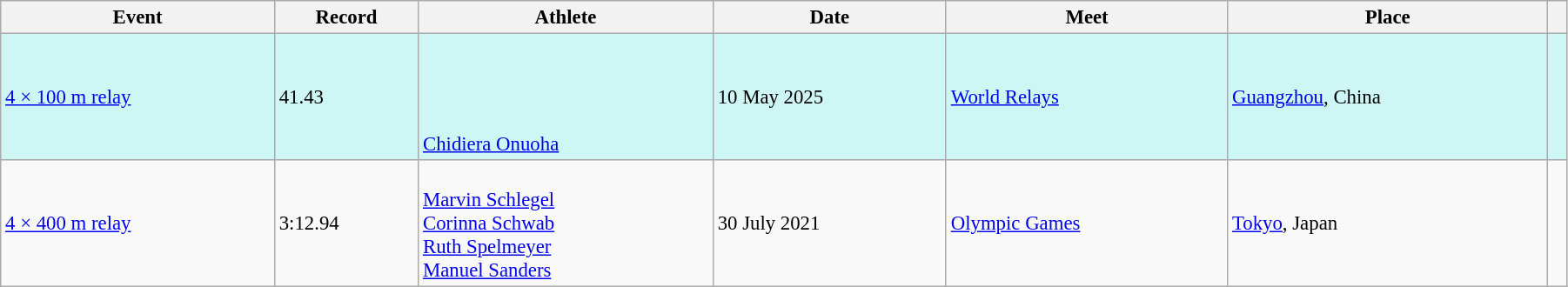<table class="wikitable" style="font-size: 95%; width: 95%;">
<tr>
<th>Event</th>
<th>Record</th>
<th>Athlete</th>
<th>Date</th>
<th>Meet</th>
<th>Place</th>
<th></th>
</tr>
<tr style="background:#CEF6F5;">
<td><a href='#'>4 × 100 m relay</a></td>
<td>41.43</td>
<td><br><br><br><br><a href='#'>Chidiera Onuoha</a></td>
<td>10 May 2025</td>
<td><a href='#'>World Relays</a></td>
<td><a href='#'>Guangzhou</a>, China</td>
<td></td>
</tr>
<tr>
<td><a href='#'>4 × 400 m relay</a></td>
<td>3:12.94</td>
<td><br><a href='#'>Marvin Schlegel</a><br><a href='#'>Corinna Schwab</a><br><a href='#'>Ruth Spelmeyer</a><br><a href='#'>Manuel Sanders</a></td>
<td>30 July 2021</td>
<td><a href='#'>Olympic Games</a></td>
<td><a href='#'>Tokyo</a>, Japan</td>
<td></td>
</tr>
</table>
